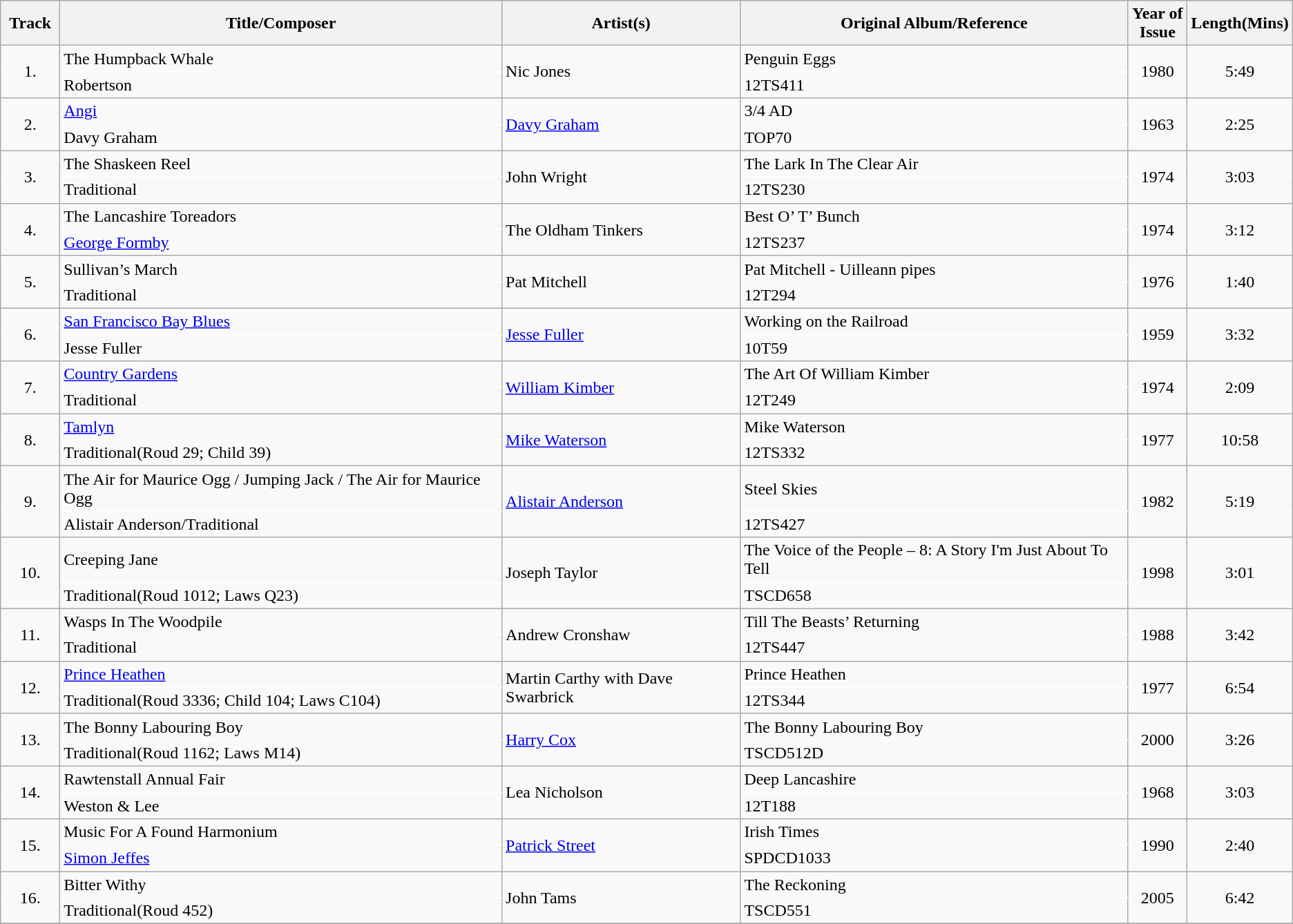<table class="wikitable collapsible">
<tr>
<th style="width:  50px">Track</th>
<th>Title/Composer</th>
<th>Artist(s)</th>
<th>Original Album/Reference</th>
<th style="width:  50px">Year of Issue</th>
<th style="width:  50px">Length(Mins)</th>
</tr>
<tr>
<td rowspan="2" style="text-align: center;">1.</td>
<td style="border-bottom: 1px solid white;">The Humpback Whale</td>
<td rowspan="2">Nic Jones</td>
<td style="border-bottom: 1px solid white;">Penguin Eggs</td>
<td rowspan="2" style="text-align: center;">1980</td>
<td rowspan="2" style="text-align: center;">5:49</td>
</tr>
<tr>
<td>Robertson</td>
<td>12TS411</td>
</tr>
<tr>
<td rowspan="2" style="text-align: center;">2.</td>
<td style="border-bottom: 1px solid white;"><a href='#'>Angi</a></td>
<td rowspan="2"><a href='#'>Davy Graham</a></td>
<td Style="border-bottom: 1px solid white;">3/4 AD</td>
<td rowspan="2" style="text-align: center;">1963</td>
<td rowspan="2" style="text-align: center;">2:25</td>
</tr>
<tr>
<td>Davy Graham</td>
<td>TOP70</td>
</tr>
<tr>
<td rowspan="2" style="text-align: center;">3.</td>
<td style="border-bottom: 1px solid white;">The Shaskeen Reel</td>
<td rowspan="2">John Wright</td>
<td Style="border-bottom: 1px solid white;">The Lark In The Clear Air</td>
<td rowspan="2" style="text-align: center;">1974</td>
<td rowspan="2" style="text-align: center;">3:03</td>
</tr>
<tr>
<td>Traditional</td>
<td>12TS230</td>
</tr>
<tr>
<td rowspan="2" style="text-align: center;">4.</td>
<td style="border-bottom: 1px solid white;">The Lancashire Toreadors</td>
<td rowspan="2">The Oldham Tinkers</td>
<td Style="border-bottom: 1px solid white;">Best O’ T’ Bunch</td>
<td rowspan="2" style="text-align: center;">1974</td>
<td rowspan="2" style="text-align: center;">3:12</td>
</tr>
<tr>
<td><a href='#'>George Formby</a></td>
<td>12TS237</td>
</tr>
<tr>
<td rowspan="2" style="text-align: center;">5.</td>
<td style="border-bottom: 1px solid white;">Sullivan’s March</td>
<td rowspan="2">Pat Mitchell</td>
<td Style="border-bottom: 1px solid white;">Pat Mitchell - Uilleann pipes</td>
<td rowspan="2" style="text-align: center;">1976</td>
<td rowspan="2" style="text-align: center;">1:40</td>
</tr>
<tr>
<td>Traditional</td>
<td>12T294</td>
</tr>
<tr>
<td rowspan="2" style="text-align: center;">6.</td>
<td style="border-bottom: 1px solid white;"><a href='#'>San Francisco Bay Blues</a></td>
<td rowspan="2"><a href='#'>Jesse Fuller</a></td>
<td Style="border-bottom: 1px solid white;">Working on the Railroad</td>
<td rowspan="2" style="text-align: center;">1959</td>
<td rowspan="2" style="text-align: center;">3:32</td>
</tr>
<tr>
<td>Jesse Fuller</td>
<td>10T59</td>
</tr>
<tr>
<td rowspan="2" style="text-align: center;">7.</td>
<td style="border-bottom: 1px solid white;"><a href='#'>Country Gardens</a></td>
<td rowspan="2"><a href='#'>William Kimber</a></td>
<td Style="border-bottom: 1px solid white;">The Art Of William Kimber</td>
<td rowspan="2" style="text-align: center;">1974</td>
<td rowspan="2" style="text-align: center;">2:09</td>
</tr>
<tr>
<td>Traditional</td>
<td>12T249</td>
</tr>
<tr>
<td rowspan="2" style="text-align: center;">8.</td>
<td style="border-bottom: 1px solid white;"><a href='#'>Tamlyn</a></td>
<td rowspan="2"><a href='#'>Mike Waterson</a></td>
<td Style="border-bottom: 1px solid white;">Mike Waterson</td>
<td rowspan="2" style="text-align: center;">1977</td>
<td rowspan="2" style="text-align: center;">10:58</td>
</tr>
<tr>
<td>Traditional(Roud 29; Child 39)</td>
<td>12TS332</td>
</tr>
<tr>
<td rowspan="2" style="text-align: center;">9.</td>
<td style="border-bottom: 1px solid white;">The Air for Maurice Ogg / Jumping Jack / The Air for Maurice Ogg</td>
<td rowspan="2"><a href='#'>Alistair Anderson</a></td>
<td Style="border-bottom: 1px solid white;">Steel Skies</td>
<td rowspan="2" style="text-align: center;">1982</td>
<td rowspan="2" style="text-align: center;">5:19</td>
</tr>
<tr>
<td>Alistair Anderson/Traditional</td>
<td>12TS427</td>
</tr>
<tr>
<td rowspan="2" style="text-align: center;">10.</td>
<td style="border-bottom: 1px solid white;">Creeping Jane</td>
<td rowspan="2">Joseph Taylor</td>
<td Style="border-bottom: 1px solid white;">The Voice of the People – 8: A Story I'm Just About To Tell</td>
<td rowspan="2" style="text-align: center;">1998</td>
<td rowspan="2" style="text-align: center;">3:01</td>
</tr>
<tr>
<td>Traditional(Roud 1012; Laws Q23)</td>
<td>TSCD658</td>
</tr>
<tr>
<td rowspan="2" style="text-align: center;">11.</td>
<td style="border-bottom: 1px solid white;">Wasps In The Woodpile</td>
<td rowspan="2">Andrew Cronshaw</td>
<td Style="border-bottom: 1px solid white;">Till The Beasts’ Returning</td>
<td rowspan="2" style="text-align: center;">1988</td>
<td rowspan="2" style="text-align: center;">3:42</td>
</tr>
<tr>
<td>Traditional</td>
<td>12TS447</td>
</tr>
<tr>
<td rowspan="2" style="text-align: center;">12.</td>
<td style="border-bottom: 1px solid white;"><a href='#'>Prince Heathen</a></td>
<td rowspan="2">Martin Carthy with Dave Swarbrick</td>
<td Style="border-bottom: 1px solid white;">Prince Heathen</td>
<td rowspan="2" style="text-align: center;">1977</td>
<td rowspan="2" style="text-align: center;">6:54</td>
</tr>
<tr>
<td>Traditional(Roud 3336; Child 104; Laws C104)</td>
<td>12TS344</td>
</tr>
<tr>
<td rowspan="2" style="text-align: center;">13.</td>
<td style="border-bottom: 1px solid white;">The Bonny Labouring Boy</td>
<td rowspan="2"><a href='#'>Harry Cox</a></td>
<td Style="border-bottom: 1px solid white;">The Bonny Labouring Boy</td>
<td rowspan="2" style="text-align: center;">2000</td>
<td rowspan="2" style="text-align: center;">3:26</td>
</tr>
<tr>
<td>Traditional(Roud 1162; Laws M14)</td>
<td>TSCD512D</td>
</tr>
<tr>
<td rowspan="2" style="text-align: center;">14.</td>
<td style="border-bottom: 1px solid white;">Rawtenstall Annual Fair</td>
<td rowspan="2">Lea Nicholson</td>
<td Style="border-bottom: 1px solid white;">Deep Lancashire</td>
<td rowspan="2" style="text-align: center;">1968</td>
<td rowspan="2" style="text-align: center;">3:03</td>
</tr>
<tr>
<td>Weston & Lee</td>
<td>12T188</td>
</tr>
<tr>
<td rowspan="2" style="text-align: center;">15.</td>
<td style="border-bottom: 1px solid white;">Music For A Found Harmonium</td>
<td rowspan="2"><a href='#'>Patrick Street</a></td>
<td Style="border-bottom: 1px solid white;">Irish Times</td>
<td rowspan="2" style="text-align: center;">1990</td>
<td rowspan="2" style="text-align: center;">2:40</td>
</tr>
<tr>
<td><a href='#'>Simon Jeffes</a></td>
<td>SPDCD1033</td>
</tr>
<tr>
<td rowspan="2" style="text-align: center;">16.</td>
<td style="border-bottom: 1px solid white;">Bitter Withy</td>
<td rowspan="2">John Tams</td>
<td Style="border-bottom: 1px solid white;">The Reckoning</td>
<td rowspan="2" style="text-align: center;">2005</td>
<td rowspan="2" style="text-align: center;">6:42</td>
</tr>
<tr>
<td>Traditional(Roud 452)</td>
<td>TSCD551</td>
</tr>
<tr>
</tr>
</table>
